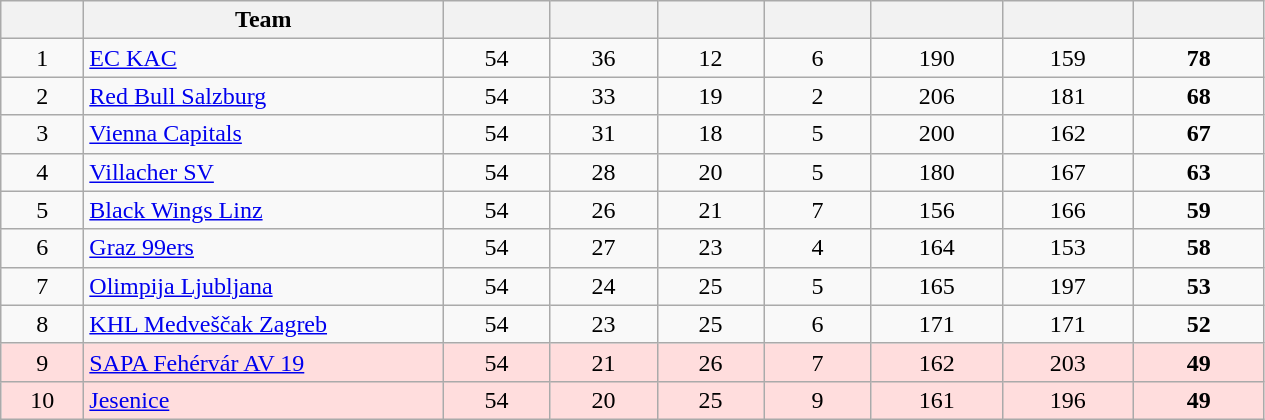<table class="wikitable sortable">
<tr>
<th style="width:3em"></th>
<th style="width:14.5em;" class="unsortable">Team</th>
<th style="width:4em;" class="unsortable"></th>
<th style="width:4em;"></th>
<th style="width:4em;"></th>
<th style="width:4em;"></th>
<th style="width:5em;"></th>
<th style="width:5em;"></th>
<th style="width:5em;"></th>
</tr>
<tr align=center>
<td>1</td>
<td align=left><a href='#'>EC KAC</a></td>
<td>54</td>
<td>36</td>
<td>12</td>
<td>6</td>
<td>190</td>
<td>159</td>
<td><strong>78</strong></td>
</tr>
<tr style="text-align: center;">
<td>2</td>
<td align=left><a href='#'>Red Bull Salzburg</a></td>
<td>54</td>
<td>33</td>
<td>19</td>
<td>2</td>
<td>206</td>
<td>181</td>
<td><strong>68</strong></td>
</tr>
<tr style="text-align: center;">
<td>3</td>
<td align=left><a href='#'>Vienna Capitals</a></td>
<td>54</td>
<td>31</td>
<td>18</td>
<td>5</td>
<td>200</td>
<td>162</td>
<td><strong>67</strong></td>
</tr>
<tr style="text-align: center;">
<td>4</td>
<td align=left><a href='#'>Villacher SV</a></td>
<td>54</td>
<td>28</td>
<td>20</td>
<td>5</td>
<td>180</td>
<td>167</td>
<td><strong>63</strong></td>
</tr>
<tr style="text-align: center;">
<td>5</td>
<td align=left><a href='#'>Black Wings Linz</a></td>
<td>54</td>
<td>26</td>
<td>21</td>
<td>7</td>
<td>156</td>
<td>166</td>
<td><strong>59</strong></td>
</tr>
<tr align=center>
<td>6</td>
<td align=left><a href='#'>Graz 99ers</a></td>
<td>54</td>
<td>27</td>
<td>23</td>
<td>4</td>
<td>164</td>
<td>153</td>
<td><strong>58</strong></td>
</tr>
<tr style="text-align: center;">
<td>7</td>
<td align=left><a href='#'>Olimpija Ljubljana</a></td>
<td>54</td>
<td>24</td>
<td>25</td>
<td>5</td>
<td>165</td>
<td>197</td>
<td><strong>53</strong></td>
</tr>
<tr align=center>
<td>8</td>
<td align=left><a href='#'>KHL Medveščak Zagreb</a></td>
<td>54</td>
<td>23</td>
<td>25</td>
<td>6</td>
<td>171</td>
<td>171</td>
<td><strong>52</strong></td>
</tr>
<tr style="text-align:center;" bgcolor="#ffdddd">
<td>9</td>
<td align=left><a href='#'>SAPA Fehérvár AV 19</a></td>
<td>54</td>
<td>21</td>
<td>26</td>
<td>7</td>
<td>162</td>
<td>203</td>
<td><strong>49</strong></td>
</tr>
<tr style="text-align:center;" bgcolor="#ffdddd">
<td>10</td>
<td align=left><a href='#'>Jesenice</a></td>
<td>54</td>
<td>20</td>
<td>25</td>
<td>9</td>
<td>161</td>
<td>196</td>
<td><strong>49</strong></td>
</tr>
</table>
